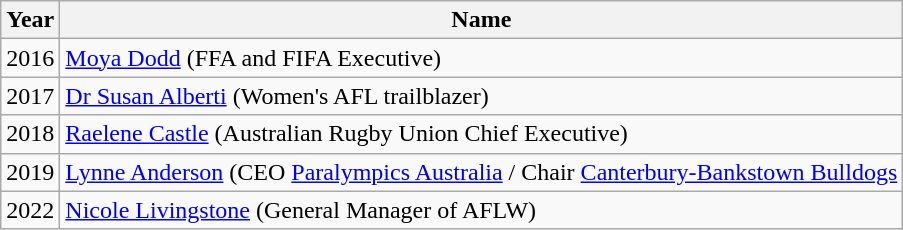<table class="wikitable sortable">
<tr>
<th>Year</th>
<th>Name</th>
</tr>
<tr>
<td>2016</td>
<td><a href='#'>Moya Dodd</a> (FFA and FIFA Executive)</td>
</tr>
<tr>
<td>2017</td>
<td><a href='#'>Dr Susan Alberti</a> (Women's AFL trailblazer)</td>
</tr>
<tr>
<td>2018</td>
<td><a href='#'>Raelene Castle</a> (Australian Rugby Union Chief Executive)</td>
</tr>
<tr>
<td>2019</td>
<td><a href='#'>Lynne Anderson</a> (CEO <a href='#'>Paralympics Australia</a> / Chair <a href='#'>Canterbury-Bankstown Bulldogs</a></td>
</tr>
<tr>
<td>2022</td>
<td><a href='#'>Nicole Livingstone</a> (General Manager of AFLW)</td>
</tr>
</table>
